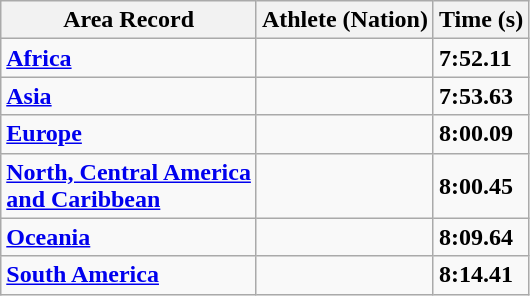<table class="wikitable">
<tr>
<th>Area Record</th>
<th>Athlete (Nation)</th>
<th>Time (s)</th>
</tr>
<tr>
<td><strong><a href='#'>Africa</a> </strong></td>
<td></td>
<td><strong>7:52.11</strong> </td>
</tr>
<tr>
<td><strong><a href='#'>Asia</a> </strong></td>
<td></td>
<td><strong>7:53.63</strong></td>
</tr>
<tr>
<td><strong><a href='#'>Europe</a> </strong></td>
<td></td>
<td><strong>8:00.09</strong></td>
</tr>
<tr>
<td><strong><a href='#'>North, Central America<br> and Caribbean</a> </strong></td>
<td></td>
<td><strong>8:00.45</strong></td>
</tr>
<tr>
<td><strong><a href='#'>Oceania</a> </strong></td>
<td></td>
<td><strong>8:09.64</strong></td>
</tr>
<tr>
<td><strong><a href='#'>South America</a> </strong></td>
<td></td>
<td><strong>8:14.41</strong></td>
</tr>
</table>
